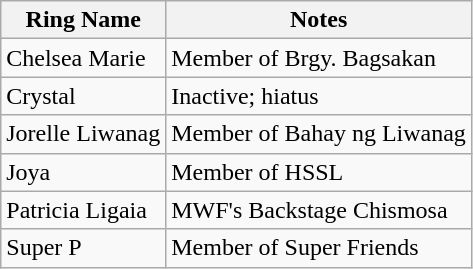<table class="wikitable sortable">
<tr>
<th>Ring Name</th>
<th>Notes</th>
</tr>
<tr>
<td>Chelsea Marie</td>
<td>Member of Brgy. Bagsakan</td>
</tr>
<tr>
<td>Crystal</td>
<td>Inactive; hiatus</td>
</tr>
<tr>
<td>Jorelle Liwanag</td>
<td>Member of Bahay ng Liwanag</td>
</tr>
<tr>
<td>Joya</td>
<td>Member of HSSL</td>
</tr>
<tr>
<td>Patricia Ligaia</td>
<td>MWF's Backstage Chismosa</td>
</tr>
<tr>
<td>Super P</td>
<td>Member of Super Friends</td>
</tr>
</table>
